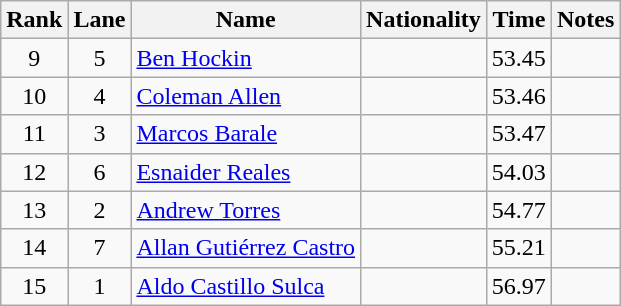<table class="wikitable sortable" style="text-align:center">
<tr>
<th>Rank</th>
<th>Lane</th>
<th>Name</th>
<th>Nationality</th>
<th>Time</th>
<th>Notes</th>
</tr>
<tr>
<td>9</td>
<td>5</td>
<td align=left><a href='#'>Ben Hockin</a></td>
<td align=left></td>
<td>53.45</td>
<td></td>
</tr>
<tr>
<td>10</td>
<td>4</td>
<td align=left><a href='#'>Coleman Allen</a></td>
<td align=left></td>
<td>53.46</td>
<td></td>
</tr>
<tr>
<td>11</td>
<td>3</td>
<td align=left><a href='#'>Marcos Barale</a></td>
<td align=left></td>
<td>53.47</td>
<td></td>
</tr>
<tr>
<td>12</td>
<td>6</td>
<td align=left><a href='#'>Esnaider Reales</a></td>
<td align=left></td>
<td>54.03</td>
<td></td>
</tr>
<tr>
<td>13</td>
<td>2</td>
<td align=left><a href='#'>Andrew Torres</a></td>
<td align=left></td>
<td>54.77</td>
<td></td>
</tr>
<tr>
<td>14</td>
<td>7</td>
<td align=left><a href='#'>Allan Gutiérrez Castro</a></td>
<td align=left></td>
<td>55.21</td>
<td></td>
</tr>
<tr>
<td>15</td>
<td>1</td>
<td align=left><a href='#'>Aldo Castillo Sulca</a></td>
<td align=left></td>
<td>56.97</td>
<td></td>
</tr>
</table>
